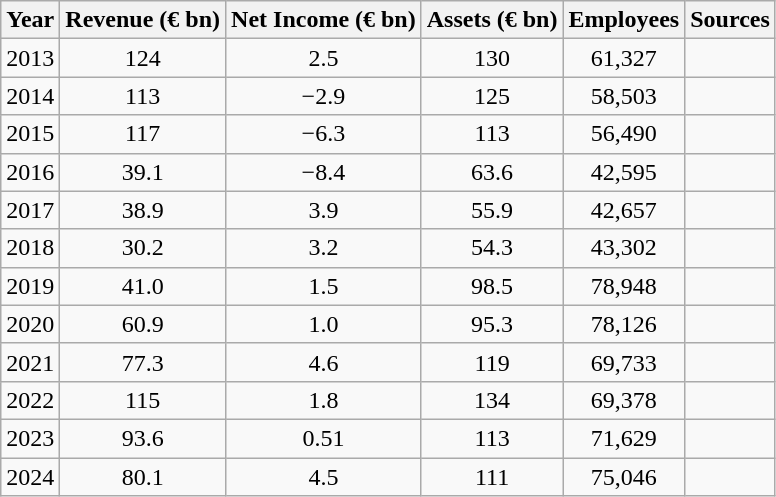<table class="wikitable" style="text-align:center;">
<tr>
<th>Year</th>
<th>Revenue (€ bn)</th>
<th>Net Income (€ bn)</th>
<th>Assets (€ bn)</th>
<th>Employees</th>
<th>Sources</th>
</tr>
<tr>
<td>2013</td>
<td>124</td>
<td>2.5</td>
<td>130</td>
<td>61,327</td>
<td></td>
</tr>
<tr>
<td>2014</td>
<td>113</td>
<td>−2.9</td>
<td>125</td>
<td>58,503</td>
<td></td>
</tr>
<tr>
<td>2015</td>
<td>117</td>
<td>−6.3</td>
<td>113</td>
<td>56,490</td>
<td></td>
</tr>
<tr>
<td>2016</td>
<td>39.1</td>
<td>−8.4</td>
<td>63.6</td>
<td>42,595</td>
<td></td>
</tr>
<tr>
<td>2017</td>
<td>38.9</td>
<td>3.9</td>
<td>55.9</td>
<td>42,657</td>
<td></td>
</tr>
<tr>
<td>2018</td>
<td>30.2</td>
<td>3.2</td>
<td>54.3</td>
<td>43,302</td>
<td></td>
</tr>
<tr>
<td>2019</td>
<td>41.0</td>
<td>1.5</td>
<td>98.5</td>
<td>78,948</td>
<td></td>
</tr>
<tr>
<td>2020</td>
<td>60.9</td>
<td>1.0</td>
<td>95.3</td>
<td>78,126</td>
<td></td>
</tr>
<tr>
<td>2021</td>
<td>77.3</td>
<td>4.6</td>
<td>119</td>
<td>69,733</td>
<td></td>
</tr>
<tr>
<td>2022</td>
<td>115</td>
<td>1.8</td>
<td>134</td>
<td>69,378</td>
<td></td>
</tr>
<tr>
<td>2023</td>
<td>93.6</td>
<td>0.51</td>
<td>113</td>
<td>71,629</td>
<td></td>
</tr>
<tr>
<td>2024</td>
<td>80.1</td>
<td>4.5</td>
<td>111</td>
<td>75,046</td>
<td></td>
</tr>
</table>
